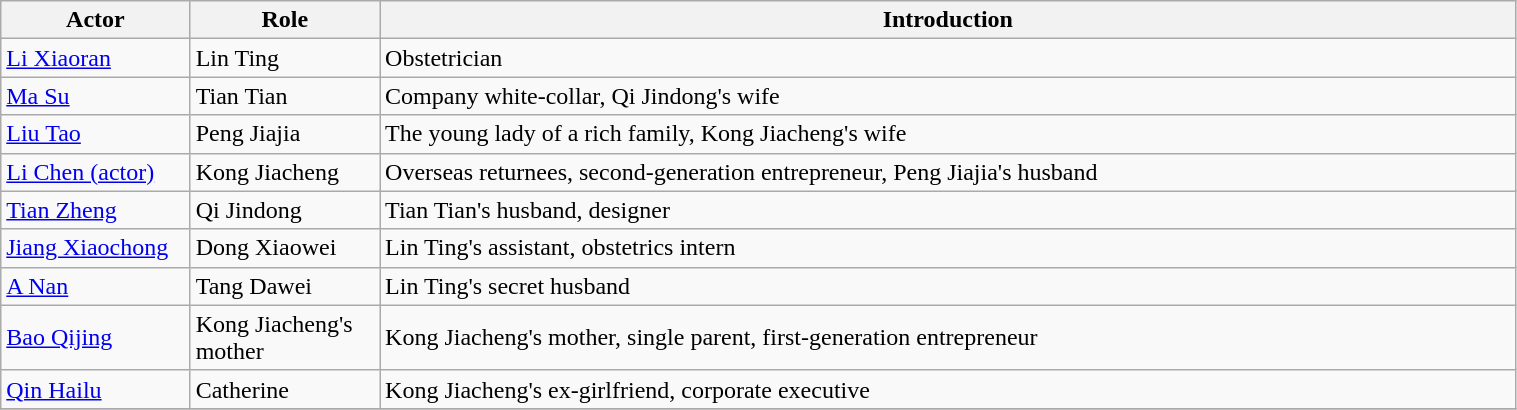<table class="wikitable" width="80%">
<tr>
<th width="10%">Actor</th>
<th width="10%">Role</th>
<th width="60%">Introduction</th>
</tr>
<tr>
<td><a href='#'>Li Xiaoran</a></td>
<td>Lin Ting</td>
<td>Obstetrician</td>
</tr>
<tr>
<td><a href='#'>Ma Su</a></td>
<td>Tian Tian</td>
<td>Company white-collar, Qi Jindong's wife</td>
</tr>
<tr>
<td><a href='#'>Liu Tao</a></td>
<td>Peng Jiajia</td>
<td>The young lady of a rich family, Kong Jiacheng's wife</td>
</tr>
<tr>
<td><a href='#'>Li Chen (actor)</a></td>
<td>Kong Jiacheng</td>
<td>Overseas returnees, second-generation entrepreneur, Peng Jiajia's husband</td>
</tr>
<tr>
<td><a href='#'>Tian Zheng</a></td>
<td>Qi Jindong</td>
<td>Tian Tian's husband, designer</td>
</tr>
<tr>
<td><a href='#'>Jiang Xiaochong</a></td>
<td>Dong Xiaowei</td>
<td>Lin Ting's assistant, obstetrics intern</td>
</tr>
<tr>
<td><a href='#'>A Nan</a></td>
<td>Tang Dawei</td>
<td>Lin Ting's secret husband</td>
</tr>
<tr>
<td><a href='#'>Bao Qijing</a></td>
<td>Kong Jiacheng's mother</td>
<td>Kong Jiacheng's mother, single parent, first-generation entrepreneur</td>
</tr>
<tr>
<td><a href='#'>Qin Hailu</a></td>
<td>Catherine</td>
<td>Kong Jiacheng's ex-girlfriend, corporate executive</td>
</tr>
<tr>
</tr>
</table>
